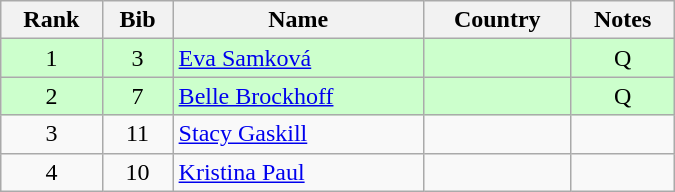<table class="wikitable" style="text-align:center; width:450px">
<tr>
<th>Rank</th>
<th>Bib</th>
<th>Name</th>
<th>Country</th>
<th>Notes</th>
</tr>
<tr bgcolor=ccffcc>
<td>1</td>
<td>3</td>
<td align=left><a href='#'>Eva Samková</a></td>
<td align=left></td>
<td>Q</td>
</tr>
<tr bgcolor=ccffcc>
<td>2</td>
<td>7</td>
<td align=left><a href='#'>Belle Brockhoff</a></td>
<td align=left></td>
<td>Q</td>
</tr>
<tr>
<td>3</td>
<td>11</td>
<td align=left><a href='#'>Stacy Gaskill</a></td>
<td align=left></td>
<td></td>
</tr>
<tr>
<td>4</td>
<td>10</td>
<td align=left><a href='#'>Kristina Paul</a></td>
<td align=left></td>
<td></td>
</tr>
</table>
